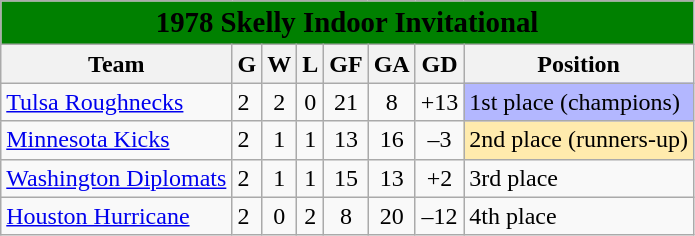<table class="wikitable sortable">
<tr>
<th ! style="background:green" class="unsortable" colspan="8"><span><big> 1978 Skelly Indoor Invitational </big></span></th>
</tr>
<tr>
<th>Team</th>
<th>G</th>
<th>W</th>
<th>L</th>
<th>GF</th>
<th>GA</th>
<th>GD</th>
<th>Position</th>
</tr>
<tr>
<td><a href='#'>Tulsa Roughnecks</a></td>
<td>2</td>
<td align=center>2</td>
<td align=center>0</td>
<td align=center>21</td>
<td align=center>8</td>
<td align=center>+13</td>
<td bgcolor="#B3B7FF">1st place (champions)</td>
</tr>
<tr>
<td><a href='#'>Minnesota Kicks</a></td>
<td>2</td>
<td align=center>1</td>
<td align=center>1</td>
<td align=center>13</td>
<td align=center>16</td>
<td align=center>–3</td>
<td style="background:#ffebad;">2nd place (runners-up)</td>
</tr>
<tr>
<td><a href='#'>Washington Diplomats</a></td>
<td>2</td>
<td align=center>1</td>
<td align=center>1</td>
<td align=center>15</td>
<td align=center>13</td>
<td align=center>+2</td>
<td>3rd place</td>
</tr>
<tr>
<td><a href='#'>Houston Hurricane</a></td>
<td>2</td>
<td align=center>0</td>
<td align=center>2</td>
<td align=center>8</td>
<td align=center>20</td>
<td align=center>–12</td>
<td>4th place</td>
</tr>
</table>
